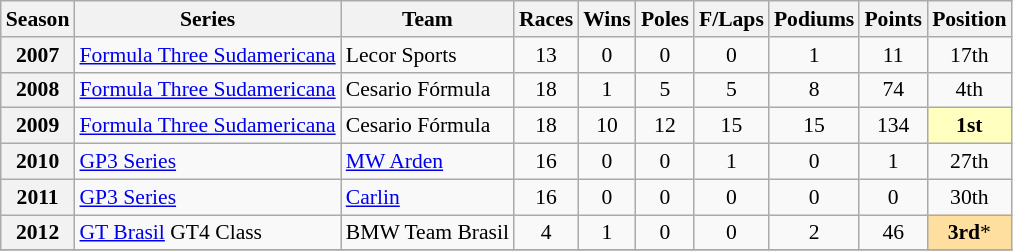<table class="wikitable" style="font-size: 90%; text-align:center">
<tr>
<th>Season</th>
<th>Series</th>
<th>Team</th>
<th>Races</th>
<th>Wins</th>
<th>Poles</th>
<th>F/Laps</th>
<th>Podiums</th>
<th>Points</th>
<th>Position</th>
</tr>
<tr>
<th>2007</th>
<td align=left><a href='#'>Formula Three Sudamericana</a></td>
<td align=left>Lecor Sports</td>
<td>13</td>
<td>0</td>
<td>0</td>
<td>0</td>
<td>1</td>
<td>11</td>
<td>17th</td>
</tr>
<tr>
<th>2008</th>
<td align=left><a href='#'>Formula Three Sudamericana</a></td>
<td align=left>Cesario Fórmula</td>
<td>18</td>
<td>1</td>
<td>5</td>
<td>5</td>
<td>8</td>
<td>74</td>
<td>4th</td>
</tr>
<tr>
<th>2009</th>
<td align=left><a href='#'>Formula Three Sudamericana</a></td>
<td align=left>Cesario Fórmula</td>
<td>18</td>
<td>10</td>
<td>12</td>
<td>15</td>
<td>15</td>
<td>134</td>
<td style="background:#FFFFBF;"><strong>1st</strong></td>
</tr>
<tr>
<th>2010</th>
<td align=left><a href='#'>GP3 Series</a></td>
<td align=left><a href='#'>MW Arden</a></td>
<td>16</td>
<td>0</td>
<td>0</td>
<td>1</td>
<td>0</td>
<td>1</td>
<td>27th</td>
</tr>
<tr>
<th>2011</th>
<td align=left><a href='#'>GP3 Series</a></td>
<td align=left><a href='#'>Carlin</a></td>
<td>16</td>
<td>0</td>
<td>0</td>
<td>0</td>
<td>0</td>
<td>0</td>
<td>30th</td>
</tr>
<tr>
<th>2012</th>
<td align=left><a href='#'>GT Brasil</a> GT4 Class</td>
<td align=left>BMW Team Brasil</td>
<td>4</td>
<td>1</td>
<td>0</td>
<td>0</td>
<td>2</td>
<td>46</td>
<td style="background:#FFDF9F;"><strong>3rd</strong>*</td>
</tr>
<tr>
</tr>
</table>
